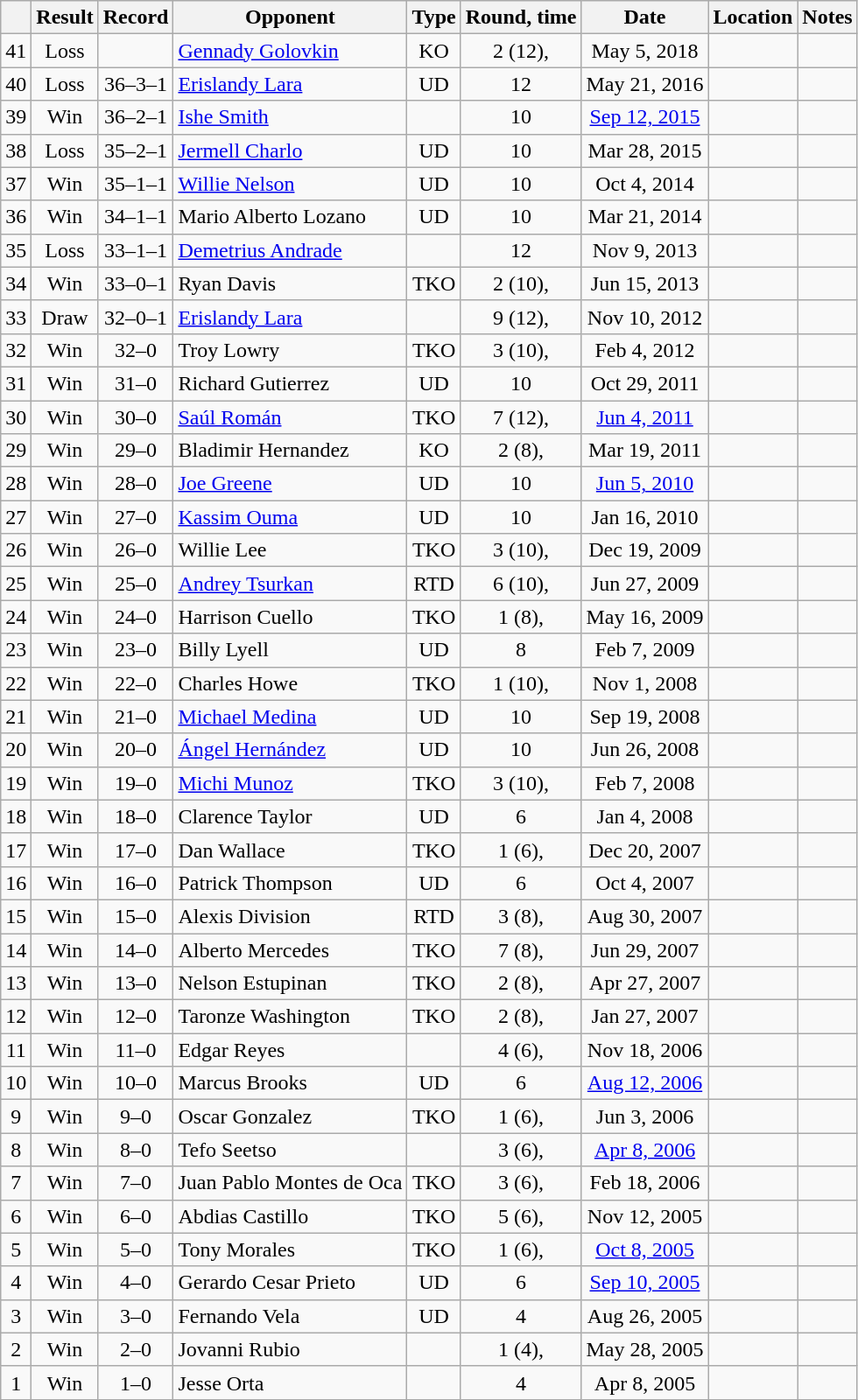<table class="wikitable" style="text-align:center">
<tr>
<th></th>
<th>Result</th>
<th>Record</th>
<th>Opponent</th>
<th>Type</th>
<th>Round, time</th>
<th>Date</th>
<th>Location</th>
<th>Notes</th>
</tr>
<tr>
<td>41</td>
<td>Loss</td>
<td></td>
<td style="text-align:left;"><a href='#'>Gennady Golovkin</a></td>
<td>KO</td>
<td>2 (12), </td>
<td>May 5, 2018</td>
<td style="text-align:left;"></td>
<td style="text-align:left;"></td>
</tr>
<tr>
<td>40</td>
<td>Loss</td>
<td>36–3–1</td>
<td style="text-align:left;"><a href='#'>Erislandy Lara</a></td>
<td>UD</td>
<td>12</td>
<td>May 21, 2016</td>
<td style="text-align:left;"></td>
<td style="text-align:left;"></td>
</tr>
<tr>
<td>39</td>
<td>Win</td>
<td>36–2–1</td>
<td style="text-align:left;"><a href='#'>Ishe Smith</a></td>
<td></td>
<td>10</td>
<td><a href='#'>Sep 12, 2015</a></td>
<td style="text-align:left;"></td>
<td></td>
</tr>
<tr>
<td>38</td>
<td>Loss</td>
<td>35–2–1</td>
<td style="text-align:left;"><a href='#'>Jermell Charlo</a></td>
<td>UD</td>
<td>10</td>
<td>Mar 28, 2015</td>
<td style="text-align:left;"></td>
<td></td>
</tr>
<tr>
<td>37</td>
<td>Win</td>
<td>35–1–1</td>
<td style="text-align:left;"><a href='#'>Willie Nelson</a></td>
<td>UD</td>
<td>10</td>
<td>Oct 4, 2014</td>
<td style="text-align:left;"></td>
<td style="text-align:left;"></td>
</tr>
<tr>
<td>36</td>
<td>Win</td>
<td>34–1–1</td>
<td style="text-align:left;">Mario Alberto Lozano</td>
<td>UD</td>
<td>10</td>
<td>Mar 21, 2014</td>
<td style="text-align:left;"></td>
<td style="text-align:left;"></td>
</tr>
<tr>
<td>35</td>
<td>Loss</td>
<td>33–1–1</td>
<td style="text-align:left;"><a href='#'>Demetrius Andrade</a></td>
<td></td>
<td>12</td>
<td>Nov 9, 2013</td>
<td style="text-align:left;"></td>
<td style="text-align:left;"></td>
</tr>
<tr>
<td>34</td>
<td>Win</td>
<td>33–0–1</td>
<td style="text-align:left;">Ryan Davis</td>
<td>TKO</td>
<td>2 (10), </td>
<td>Jun 15, 2013</td>
<td style="text-align:left;"></td>
<td></td>
</tr>
<tr>
<td>33</td>
<td>Draw</td>
<td>32–0–1</td>
<td style="text-align:left;"><a href='#'>Erislandy Lara</a></td>
<td></td>
<td>9 (12), </td>
<td>Nov 10, 2012</td>
<td style="text-align:left;"></td>
<td style="text-align:left;"></td>
</tr>
<tr>
<td>32</td>
<td>Win</td>
<td>32–0</td>
<td style="text-align:left;">Troy Lowry</td>
<td>TKO</td>
<td>3 (10), </td>
<td>Feb 4, 2012</td>
<td style="text-align:left;"></td>
<td style="text-align:left;"></td>
</tr>
<tr>
<td>31</td>
<td>Win</td>
<td>31–0</td>
<td style="text-align:left;">Richard Gutierrez</td>
<td>UD</td>
<td>10</td>
<td>Oct 29, 2011</td>
<td style="text-align:left;"></td>
<td></td>
</tr>
<tr>
<td>30</td>
<td>Win</td>
<td>30–0</td>
<td style="text-align:left;"><a href='#'>Saúl Román</a></td>
<td>TKO</td>
<td>7 (12), </td>
<td><a href='#'>Jun 4, 2011</a></td>
<td style="text-align:left;"></td>
<td style="text-align:left;"></td>
</tr>
<tr>
<td>29</td>
<td>Win</td>
<td>29–0</td>
<td style="text-align:left;">Bladimir Hernandez</td>
<td>KO</td>
<td>2 (8), </td>
<td>Mar 19, 2011</td>
<td style="text-align:left;"></td>
<td></td>
</tr>
<tr>
<td>28</td>
<td>Win</td>
<td>28–0</td>
<td style="text-align:left;"><a href='#'>Joe Greene</a></td>
<td>UD</td>
<td>10</td>
<td><a href='#'>Jun 5, 2010</a></td>
<td style="text-align:left;"></td>
<td style="text-align:left;"></td>
</tr>
<tr>
<td>27</td>
<td>Win</td>
<td>27–0</td>
<td style="text-align:left;"><a href='#'>Kassim Ouma</a></td>
<td>UD</td>
<td>10</td>
<td>Jan 16, 2010</td>
<td style="text-align:left;"></td>
<td style="text-align:left;"></td>
</tr>
<tr>
<td>26</td>
<td>Win</td>
<td>26–0</td>
<td style="text-align:left;">Willie Lee</td>
<td>TKO</td>
<td>3 (10), </td>
<td>Dec 19, 2009</td>
<td style="text-align:left;"></td>
<td style="text-align:left;"></td>
</tr>
<tr>
<td>25</td>
<td>Win</td>
<td>25–0</td>
<td style="text-align:left;"><a href='#'>Andrey Tsurkan</a></td>
<td>RTD</td>
<td>6 (10), </td>
<td>Jun 27, 2009</td>
<td style="text-align:left;"></td>
<td></td>
</tr>
<tr>
<td>24</td>
<td>Win</td>
<td>24–0</td>
<td style="text-align:left;">Harrison Cuello</td>
<td>TKO</td>
<td>1 (8), </td>
<td>May 16, 2009</td>
<td style="text-align:left;"></td>
<td></td>
</tr>
<tr>
<td>23</td>
<td>Win</td>
<td>23–0</td>
<td style="text-align:left;">Billy Lyell</td>
<td>UD</td>
<td>8</td>
<td>Feb 7, 2009</td>
<td style="text-align:left;"></td>
<td></td>
</tr>
<tr>
<td>22</td>
<td>Win</td>
<td>22–0</td>
<td style="text-align:left;">Charles Howe</td>
<td>TKO</td>
<td>1 (10), </td>
<td>Nov 1, 2008</td>
<td style="text-align:left;"></td>
<td></td>
</tr>
<tr>
<td>21</td>
<td>Win</td>
<td>21–0</td>
<td style="text-align:left;"><a href='#'>Michael Medina</a></td>
<td>UD</td>
<td>10</td>
<td>Sep 19, 2008</td>
<td style="text-align:left;"></td>
<td></td>
</tr>
<tr>
<td>20</td>
<td>Win</td>
<td>20–0</td>
<td style="text-align:left;"><a href='#'>Ángel Hernández</a></td>
<td>UD</td>
<td>10</td>
<td>Jun 26, 2008</td>
<td style="text-align:left;"></td>
<td></td>
</tr>
<tr>
<td>19</td>
<td>Win</td>
<td>19–0</td>
<td style="text-align:left;"><a href='#'>Michi Munoz</a></td>
<td>TKO</td>
<td>3 (10), </td>
<td>Feb 7, 2008</td>
<td style="text-align:left;"></td>
<td></td>
</tr>
<tr>
<td>18</td>
<td>Win</td>
<td>18–0</td>
<td style="text-align:left;">Clarence Taylor</td>
<td>UD</td>
<td>6</td>
<td>Jan 4, 2008</td>
<td style="text-align:left;"></td>
<td></td>
</tr>
<tr>
<td>17</td>
<td>Win</td>
<td>17–0</td>
<td style="text-align:left;">Dan Wallace</td>
<td>TKO</td>
<td>1 (6), </td>
<td>Dec 20, 2007</td>
<td style="text-align:left;"></td>
<td></td>
</tr>
<tr>
<td>16</td>
<td>Win</td>
<td>16–0</td>
<td style="text-align:left;">Patrick Thompson</td>
<td>UD</td>
<td>6</td>
<td>Oct 4, 2007</td>
<td style="text-align:left;"></td>
<td></td>
</tr>
<tr>
<td>15</td>
<td>Win</td>
<td>15–0</td>
<td style="text-align:left;">Alexis Division</td>
<td>RTD</td>
<td>3 (8), </td>
<td>Aug 30, 2007</td>
<td style="text-align:left;"></td>
<td></td>
</tr>
<tr>
<td>14</td>
<td>Win</td>
<td>14–0</td>
<td style="text-align:left;">Alberto Mercedes</td>
<td>TKO</td>
<td>7 (8), </td>
<td>Jun 29, 2007</td>
<td style="text-align:left;"></td>
<td></td>
</tr>
<tr>
<td>13</td>
<td>Win</td>
<td>13–0</td>
<td style="text-align:left;">Nelson Estupinan</td>
<td>TKO</td>
<td>2 (8), </td>
<td>Apr 27, 2007</td>
<td style="text-align:left;"></td>
<td></td>
</tr>
<tr>
<td>12</td>
<td>Win</td>
<td>12–0</td>
<td style="text-align:left;">Taronze Washington</td>
<td>TKO</td>
<td>2 (8), </td>
<td>Jan 27, 2007</td>
<td style="text-align:left;"></td>
<td></td>
</tr>
<tr>
<td>11</td>
<td>Win</td>
<td>11–0</td>
<td style="text-align:left;">Edgar Reyes</td>
<td></td>
<td>4 (6), </td>
<td>Nov 18, 2006</td>
<td style="text-align:left;"></td>
<td></td>
</tr>
<tr>
<td>10</td>
<td>Win</td>
<td>10–0</td>
<td style="text-align:left;">Marcus Brooks</td>
<td>UD</td>
<td>6</td>
<td><a href='#'>Aug 12, 2006</a></td>
<td style="text-align:left;"></td>
<td></td>
</tr>
<tr>
<td>9</td>
<td>Win</td>
<td>9–0</td>
<td style="text-align:left;">Oscar Gonzalez</td>
<td>TKO</td>
<td>1 (6), </td>
<td>Jun 3, 2006</td>
<td style="text-align:left;"></td>
<td></td>
</tr>
<tr>
<td>8</td>
<td>Win</td>
<td>8–0</td>
<td style="text-align:left;">Tefo Seetso</td>
<td></td>
<td>3 (6), </td>
<td><a href='#'>Apr 8, 2006</a></td>
<td style="text-align:left;"></td>
<td></td>
</tr>
<tr>
<td>7</td>
<td>Win</td>
<td>7–0</td>
<td style="text-align:left;">Juan Pablo Montes de Oca</td>
<td>TKO</td>
<td>3 (6), </td>
<td>Feb 18, 2006</td>
<td style="text-align:left;"></td>
<td></td>
</tr>
<tr>
<td>6</td>
<td>Win</td>
<td>6–0</td>
<td style="text-align:left;">Abdias Castillo</td>
<td>TKO</td>
<td>5 (6), </td>
<td>Nov 12, 2005</td>
<td style="text-align:left;"></td>
<td></td>
</tr>
<tr>
<td>5</td>
<td>Win</td>
<td>5–0</td>
<td style="text-align:left;">Tony Morales</td>
<td>TKO</td>
<td>1 (6), </td>
<td><a href='#'>Oct 8, 2005</a></td>
<td style="text-align:left;"></td>
<td></td>
</tr>
<tr>
<td>4</td>
<td>Win</td>
<td>4–0</td>
<td style="text-align:left;">Gerardo Cesar Prieto</td>
<td>UD</td>
<td>6</td>
<td><a href='#'>Sep 10, 2005</a></td>
<td style="text-align:left;"></td>
<td></td>
</tr>
<tr>
<td>3</td>
<td>Win</td>
<td>3–0</td>
<td style="text-align:left;">Fernando Vela</td>
<td>UD</td>
<td>4</td>
<td>Aug 26, 2005</td>
<td style="text-align:left;"></td>
<td></td>
</tr>
<tr>
<td>2</td>
<td>Win</td>
<td>2–0</td>
<td style="text-align:left;">Jovanni Rubio</td>
<td></td>
<td>1 (4), </td>
<td>May 28, 2005</td>
<td style="text-align:left;"></td>
<td></td>
</tr>
<tr>
<td>1</td>
<td>Win</td>
<td>1–0</td>
<td style="text-align:left;">Jesse Orta</td>
<td></td>
<td>4</td>
<td>Apr 8, 2005</td>
<td style="text-align:left;"></td>
<td></td>
</tr>
</table>
